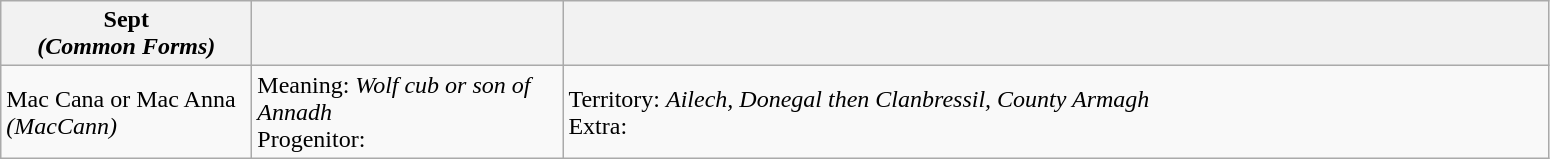<table class="wikitable">
<tr>
<th width="160"><strong>Sept</strong><br><strong><em>(Common Forms)</em></strong></th>
<th width="200"></th>
<th width="650"></th>
</tr>
<tr>
<td>Mac Cana or Mac Anna<br><em>(MacCann)</em></td>
<td>Meaning: <em>Wolf cub or son of Annadh</em><br>Progenitor:</td>
<td>Territory: <em>Ailech, Donegal then Clanbressil, County Armagh</em><br>Extra:</td>
</tr>
</table>
